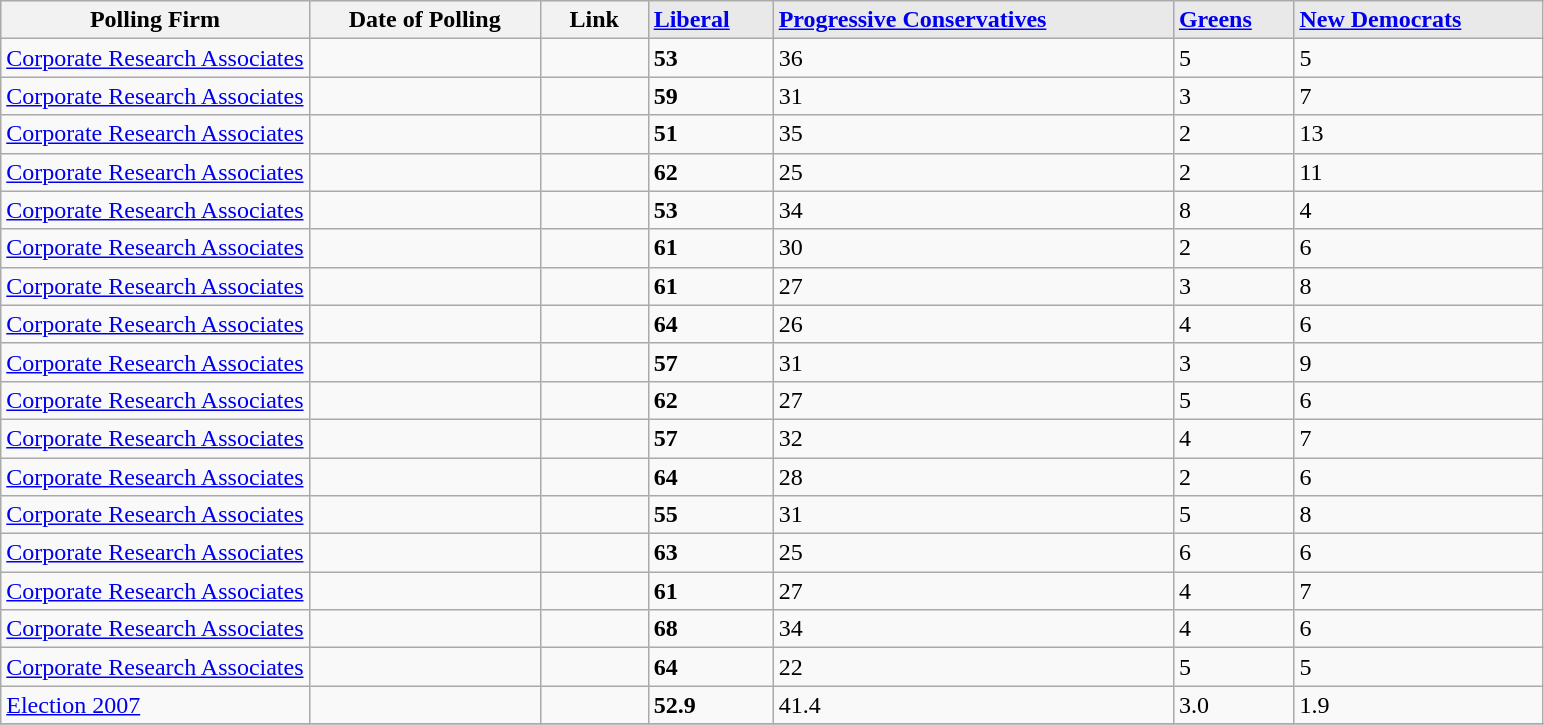<table class="wikitable sortable">
<tr style="background-color:#E9E9E9">
<th width=20%>Polling Firm</th>
<th width=15%>Date of Polling</th>
<th width=7%>Link</th>
<td><strong><a href='#'>Liberal</a></strong></td>
<td><strong><a href='#'>Progressive Conservatives</a></strong></td>
<td><strong><a href='#'>Greens</a></strong></td>
<td><strong><a href='#'>New Democrats</a></strong></td>
</tr>
<tr>
<td><a href='#'>Corporate Research Associates</a></td>
<td></td>
<td></td>
<td><strong>53</strong></td>
<td>36</td>
<td>5</td>
<td>5</td>
</tr>
<tr>
<td><a href='#'>Corporate Research Associates</a></td>
<td></td>
<td></td>
<td><strong>59</strong></td>
<td>31</td>
<td>3</td>
<td>7</td>
</tr>
<tr>
<td><a href='#'>Corporate Research Associates</a></td>
<td></td>
<td></td>
<td><strong>51</strong></td>
<td>35</td>
<td>2</td>
<td>13</td>
</tr>
<tr>
<td><a href='#'>Corporate Research Associates</a></td>
<td></td>
<td></td>
<td><strong>62</strong></td>
<td>25</td>
<td>2</td>
<td>11</td>
</tr>
<tr>
<td><a href='#'>Corporate Research Associates</a></td>
<td></td>
<td></td>
<td><strong>53</strong></td>
<td>34</td>
<td>8</td>
<td>4</td>
</tr>
<tr>
<td><a href='#'>Corporate Research Associates</a></td>
<td></td>
<td></td>
<td><strong>61</strong></td>
<td>30</td>
<td>2</td>
<td>6</td>
</tr>
<tr>
<td><a href='#'>Corporate Research Associates</a></td>
<td></td>
<td></td>
<td><strong>61</strong></td>
<td>27</td>
<td>3</td>
<td>8</td>
</tr>
<tr>
<td><a href='#'>Corporate Research Associates</a></td>
<td></td>
<td></td>
<td><strong>64</strong></td>
<td>26</td>
<td>4</td>
<td>6</td>
</tr>
<tr>
<td><a href='#'>Corporate Research Associates</a></td>
<td></td>
<td></td>
<td><strong>57</strong></td>
<td>31</td>
<td>3</td>
<td>9</td>
</tr>
<tr>
<td><a href='#'>Corporate Research Associates</a></td>
<td></td>
<td></td>
<td><strong>62</strong></td>
<td>27</td>
<td>5</td>
<td>6</td>
</tr>
<tr>
<td><a href='#'>Corporate Research Associates</a></td>
<td></td>
<td></td>
<td><strong>57</strong></td>
<td>32</td>
<td>4</td>
<td>7</td>
</tr>
<tr>
<td><a href='#'>Corporate Research Associates</a></td>
<td></td>
<td></td>
<td><strong>64</strong></td>
<td>28</td>
<td>2</td>
<td>6</td>
</tr>
<tr>
<td><a href='#'>Corporate Research Associates</a></td>
<td></td>
<td></td>
<td><strong>55</strong></td>
<td>31</td>
<td>5</td>
<td>8</td>
</tr>
<tr>
<td><a href='#'>Corporate Research Associates</a></td>
<td></td>
<td></td>
<td><strong>63</strong></td>
<td>25</td>
<td>6</td>
<td>6</td>
</tr>
<tr>
<td><a href='#'>Corporate Research Associates</a></td>
<td></td>
<td></td>
<td><strong>61</strong></td>
<td>27</td>
<td>4</td>
<td>7</td>
</tr>
<tr>
<td><a href='#'>Corporate Research Associates</a></td>
<td></td>
<td></td>
<td><strong>68</strong></td>
<td>34</td>
<td>4</td>
<td>6</td>
</tr>
<tr>
<td><a href='#'>Corporate Research Associates</a></td>
<td></td>
<td></td>
<td><strong>64</strong></td>
<td>22</td>
<td>5</td>
<td>5</td>
</tr>
<tr>
<td><a href='#'>Election 2007</a></td>
<td></td>
<td></td>
<td><strong>52.9</strong></td>
<td>41.4</td>
<td>3.0</td>
<td>1.9</td>
</tr>
<tr>
</tr>
</table>
